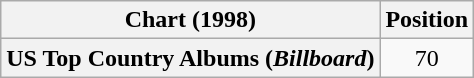<table class="wikitable plainrowheaders" style="text-align:center">
<tr>
<th scope="col">Chart (1998)</th>
<th scope="col">Position</th>
</tr>
<tr>
<th scope="row">US Top Country Albums (<em>Billboard</em>)</th>
<td>70</td>
</tr>
</table>
